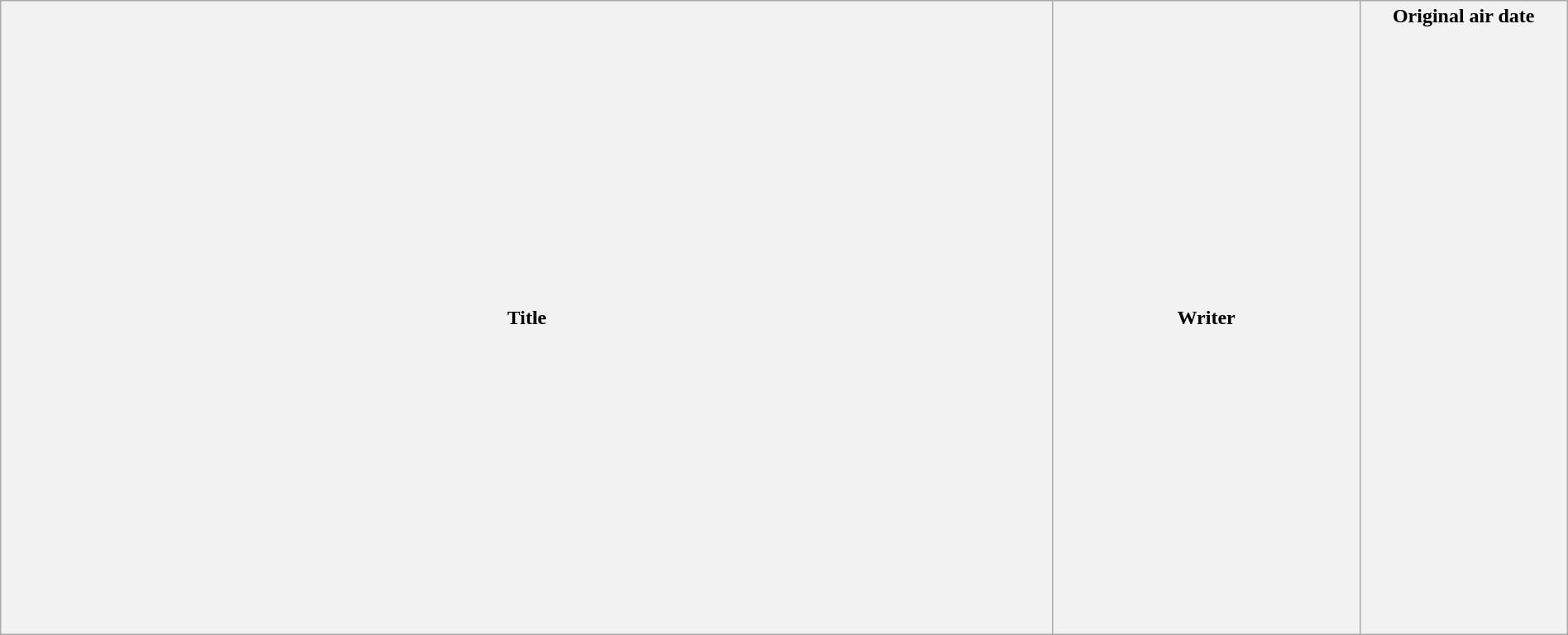<table class="wikitable plainrowheaders" style="width:100%; margin:auto;">
<tr>
<th>Title</th>
<th style="width:15em;">Writer</th>
<th style="width:10em;">Original air date<br><br><br><br><br><br><br><br><br><br><br><br><br><br><br><br><br><br><br><br><br><br><br><br><br><br><br><br></th>
</tr>
</table>
